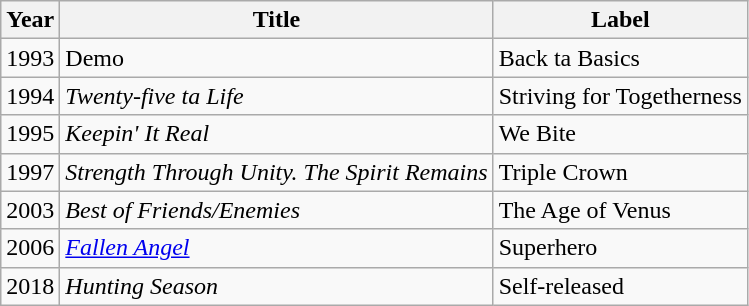<table class="wikitable">
<tr>
<th align="left">Year</th>
<th align="left">Title</th>
<th align="left">Label</th>
</tr>
<tr>
<td>1993</td>
<td>Demo</td>
<td>Back ta Basics</td>
</tr>
<tr>
<td>1994</td>
<td><em>Twenty-five ta Life</em></td>
<td>Striving for Togetherness</td>
</tr>
<tr>
<td>1995</td>
<td><em>Keepin' It Real</em></td>
<td>We Bite</td>
</tr>
<tr>
<td>1997</td>
<td><em>Strength Through Unity. The Spirit Remains</em></td>
<td>Triple Crown</td>
</tr>
<tr>
<td>2003</td>
<td><em>Best of Friends/Enemies</em></td>
<td>The Age of Venus</td>
</tr>
<tr>
<td>2006</td>
<td><em><a href='#'>Fallen Angel</a></em></td>
<td>Superhero</td>
</tr>
<tr>
<td>2018</td>
<td><em>Hunting Season</em></td>
<td>Self-released</td>
</tr>
</table>
